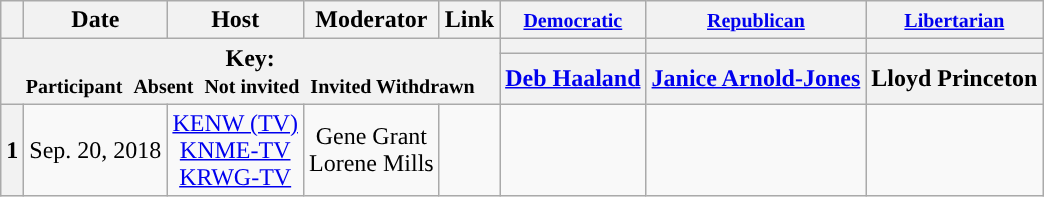<table class="wikitable" style="text-align:center;">
<tr>
<th scope="col"></th>
<th scope="col">Date</th>
<th scope="col">Host</th>
<th scope="col">Moderator</th>
<th scope="col">Link</th>
<th scope="col"><small><a href='#'>Democratic</a></small></th>
<th scope="col"><small><a href='#'>Republican</a></small></th>
<th scope="col"><small><a href='#'>Libertarian</a></small></th>
</tr>
<tr>
<th colspan="5" rowspan="2">Key:<br> <small>Participant </small>  <small>Absent </small>  <small>Not invited </small>  <small>Invited  Withdrawn</small></th>
<th scope="col" style="background:"></th>
<th scope="col" style="background:"></th>
<th scope="col" style="background:"></th>
</tr>
<tr>
<th scope="col"><a href='#'>Deb Haaland</a></th>
<th scope="col"><a href='#'>Janice Arnold-Jones</a></th>
<th scope="col">Lloyd Princeton</th>
</tr>
<tr>
<th>1</th>
<td style="white-space:nowrap;">Sep. 20, 2018</td>
<td style="white-space:nowrap;"><a href='#'>KENW (TV)</a><br><a href='#'>KNME-TV</a><br><a href='#'>KRWG-TV</a></td>
<td style="white-space:nowrap;">Gene Grant<br>Lorene Mills</td>
<td style="white-space:nowrap;"></td>
<td></td>
<td></td>
<td></td>
</tr>
</table>
